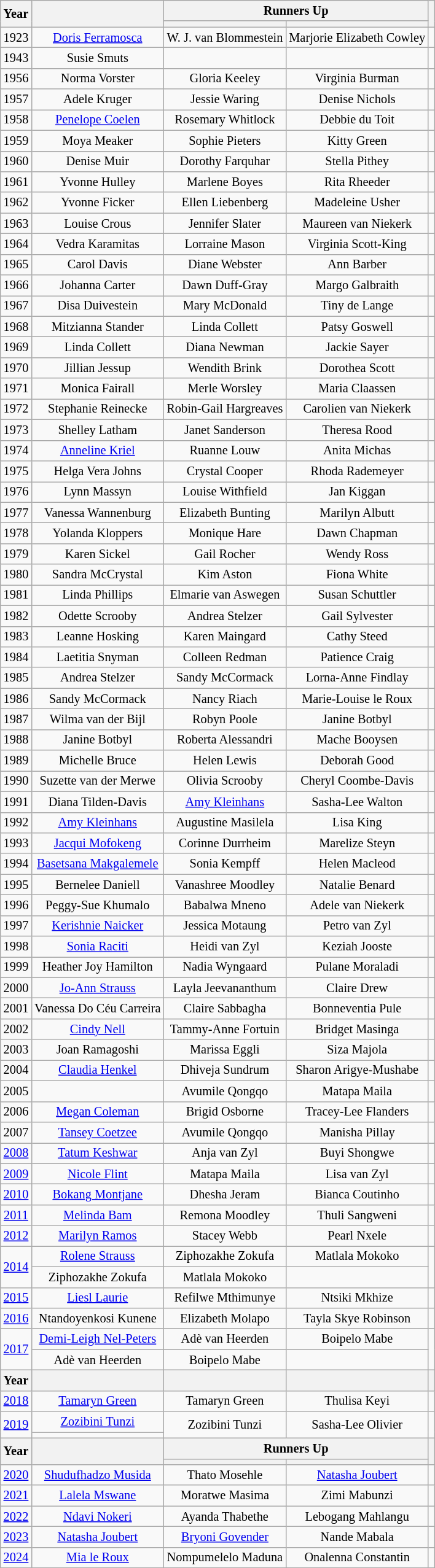<table class="wikitable" style="font-size: 85%; text-align:center">
<tr>
<th rowspan="2">Year</th>
<th rowspan="2"></th>
<th colspan="2">Runners Up</th>
<th rowspan="2"></th>
</tr>
<tr>
<th></th>
<th></th>
</tr>
<tr>
<td>1923</td>
<td><a href='#'>Doris Ferramosca</a></td>
<td>W. J. van Blommestein</td>
<td>Marjorie Elizabeth Cowley</td>
<td></td>
</tr>
<tr>
<td>1943</td>
<td>Susie Smuts</td>
<td></td>
<td></td>
<td></td>
</tr>
<tr>
<td>1956</td>
<td>Norma Vorster</td>
<td>Gloria Keeley</td>
<td>Virginia Burman</td>
<td></td>
</tr>
<tr>
<td>1957</td>
<td>Adele Kruger</td>
<td>Jessie Waring</td>
<td>Denise Nichols</td>
<td></td>
</tr>
<tr>
<td>1958</td>
<td><a href='#'>Penelope Coelen</a></td>
<td>Rosemary Whitlock</td>
<td>Debbie du Toit</td>
<td></td>
</tr>
<tr>
<td>1959</td>
<td>Moya Meaker</td>
<td>Sophie Pieters</td>
<td>Kitty Green</td>
<td></td>
</tr>
<tr>
<td>1960</td>
<td>Denise Muir</td>
<td>Dorothy Farquhar</td>
<td>Stella Pithey</td>
<td></td>
</tr>
<tr>
<td>1961</td>
<td>Yvonne Hulley</td>
<td>Marlene Boyes</td>
<td>Rita Rheeder</td>
<td></td>
</tr>
<tr>
<td>1962</td>
<td>Yvonne Ficker</td>
<td>Ellen Liebenberg</td>
<td>Madeleine Usher</td>
<td></td>
</tr>
<tr>
<td>1963</td>
<td>Louise Crous</td>
<td>Jennifer Slater</td>
<td>Maureen van Niekerk</td>
<td></td>
</tr>
<tr>
<td>1964</td>
<td>Vedra Karamitas</td>
<td>Lorraine Mason</td>
<td>Virginia Scott-King</td>
<td></td>
</tr>
<tr>
<td>1965</td>
<td>Carol Davis</td>
<td>Diane Webster</td>
<td>Ann Barber</td>
<td></td>
</tr>
<tr>
<td>1966</td>
<td>Johanna Carter</td>
<td>Dawn Duff-Gray</td>
<td>Margo Galbraith</td>
<td></td>
</tr>
<tr>
<td>1967</td>
<td>Disa Duivestein</td>
<td>Mary McDonald</td>
<td>Tiny de Lange</td>
<td></td>
</tr>
<tr>
<td>1968</td>
<td>Mitzianna Stander</td>
<td>Linda Collett</td>
<td>Patsy Goswell</td>
<td></td>
</tr>
<tr>
<td>1969</td>
<td>Linda Collett</td>
<td>Diana Newman</td>
<td>Jackie Sayer</td>
<td></td>
</tr>
<tr>
<td>1970</td>
<td>Jillian Jessup</td>
<td>Wendith Brink</td>
<td>Dorothea Scott</td>
<td></td>
</tr>
<tr>
<td>1971</td>
<td>Monica Fairall</td>
<td>Merle Worsley</td>
<td>Maria Claassen</td>
<td></td>
</tr>
<tr>
<td>1972</td>
<td>Stephanie Reinecke</td>
<td>Robin-Gail Hargreaves</td>
<td>Carolien van Niekerk</td>
<td></td>
</tr>
<tr>
<td>1973</td>
<td>Shelley Latham</td>
<td>Janet Sanderson</td>
<td>Theresa Rood</td>
<td></td>
</tr>
<tr>
<td>1974</td>
<td><a href='#'>Anneline Kriel</a></td>
<td>Ruanne Louw</td>
<td>Anita Michas</td>
<td></td>
</tr>
<tr>
<td>1975</td>
<td>Helga Vera Johns</td>
<td>Crystal Cooper</td>
<td>Rhoda Rademeyer</td>
<td></td>
</tr>
<tr>
<td>1976</td>
<td>Lynn Massyn</td>
<td>Louise Withfield</td>
<td>Jan Kiggan</td>
<td></td>
</tr>
<tr>
<td>1977</td>
<td>Vanessa Wannenburg</td>
<td>Elizabeth Bunting</td>
<td>Marilyn Albutt</td>
<td></td>
</tr>
<tr>
<td>1978</td>
<td>Yolanda Kloppers</td>
<td>Monique Hare</td>
<td>Dawn Chapman</td>
<td></td>
</tr>
<tr>
<td>1979</td>
<td>Karen Sickel</td>
<td>Gail Rocher</td>
<td>Wendy Ross</td>
<td></td>
</tr>
<tr>
<td>1980</td>
<td>Sandra McCrystal</td>
<td>Kim Aston</td>
<td>Fiona White</td>
<td></td>
</tr>
<tr>
<td>1981</td>
<td>Linda Phillips</td>
<td>Elmarie van Aswegen</td>
<td>Susan Schuttler</td>
<td></td>
</tr>
<tr>
<td>1982</td>
<td>Odette Scrooby</td>
<td>Andrea Stelzer</td>
<td>Gail Sylvester</td>
<td></td>
</tr>
<tr>
<td>1983</td>
<td>Leanne Hosking</td>
<td>Karen Maingard</td>
<td>Cathy Steed</td>
<td></td>
</tr>
<tr>
<td>1984</td>
<td>Laetitia Snyman</td>
<td>Colleen Redman</td>
<td>Patience Craig</td>
<td></td>
</tr>
<tr>
<td>1985</td>
<td>Andrea Stelzer</td>
<td>Sandy McCormack</td>
<td>Lorna-Anne Findlay</td>
<td></td>
</tr>
<tr>
<td>1986</td>
<td>Sandy McCormack</td>
<td>Nancy Riach</td>
<td>Marie-Louise le Roux</td>
<td></td>
</tr>
<tr>
<td>1987</td>
<td>Wilma van der Bijl</td>
<td>Robyn Poole</td>
<td>Janine Botbyl</td>
<td></td>
</tr>
<tr>
<td>1988</td>
<td>Janine Botbyl</td>
<td>Roberta Alessandri</td>
<td>Mache Booysen</td>
<td></td>
</tr>
<tr>
<td>1989</td>
<td>Michelle Bruce</td>
<td>Helen Lewis</td>
<td>Deborah Good</td>
<td></td>
</tr>
<tr>
<td>1990</td>
<td>Suzette van der Merwe</td>
<td>Olivia Scrooby</td>
<td>Cheryl Coombe-Davis</td>
<td></td>
</tr>
<tr>
<td>1991</td>
<td>Diana Tilden-Davis</td>
<td><a href='#'>Amy Kleinhans</a></td>
<td>Sasha-Lee Walton</td>
<td></td>
</tr>
<tr>
<td>1992</td>
<td><a href='#'>Amy Kleinhans</a></td>
<td>Augustine Masilela</td>
<td>Lisa King</td>
<td></td>
</tr>
<tr>
<td>1993</td>
<td><a href='#'>Jacqui Mofokeng</a></td>
<td>Corinne Durrheim</td>
<td>Marelize Steyn</td>
<td></td>
</tr>
<tr>
<td>1994</td>
<td><a href='#'>Basetsana Makgalemele</a></td>
<td>Sonia Kempff</td>
<td>Helen Macleod</td>
<td></td>
</tr>
<tr>
<td>1995</td>
<td>Bernelee Daniell</td>
<td>Vanashree Moodley</td>
<td>Natalie Benard</td>
<td></td>
</tr>
<tr>
<td>1996</td>
<td>Peggy-Sue Khumalo</td>
<td>Babalwa Mneno</td>
<td>Adele van Niekerk</td>
<td></td>
</tr>
<tr>
<td>1997</td>
<td><a href='#'>Kerishnie Naicker</a></td>
<td>Jessica Motaung</td>
<td>Petro van Zyl</td>
<td></td>
</tr>
<tr>
<td>1998</td>
<td><a href='#'>Sonia Raciti</a></td>
<td>Heidi van Zyl</td>
<td>Keziah Jooste</td>
<td></td>
</tr>
<tr>
<td>1999</td>
<td>Heather Joy Hamilton</td>
<td>Nadia Wyngaard</td>
<td>Pulane Moraladi</td>
<td></td>
</tr>
<tr>
<td>2000</td>
<td><a href='#'>Jo-Ann Strauss</a></td>
<td>Layla Jeevananthum</td>
<td>Claire Drew</td>
<td></td>
</tr>
<tr>
<td>2001</td>
<td>Vanessa Do Céu Carreira</td>
<td>Claire Sabbagha</td>
<td>Bonneventia Pule</td>
<td></td>
</tr>
<tr>
<td>2002</td>
<td><a href='#'>Cindy Nell</a></td>
<td>Tammy-Anne Fortuin</td>
<td>Bridget Masinga</td>
<td></td>
</tr>
<tr>
<td>2003</td>
<td>Joan Ramagoshi</td>
<td>Marissa Eggli</td>
<td>Siza Majola</td>
<td></td>
</tr>
<tr>
<td>2004</td>
<td><a href='#'>Claudia Henkel</a></td>
<td>Dhiveja Sundrum</td>
<td>Sharon Arigye-Mushabe</td>
<td></td>
</tr>
<tr>
<td>2005</td>
<td></td>
<td>Avumile Qongqo</td>
<td>Matapa Maila</td>
<td></td>
</tr>
<tr>
<td>2006</td>
<td><a href='#'>Megan Coleman</a></td>
<td>Brigid Osborne</td>
<td>Tracey-Lee Flanders</td>
<td></td>
</tr>
<tr>
<td>2007</td>
<td><a href='#'>Tansey Coetzee</a></td>
<td>Avumile Qongqo</td>
<td>Manisha Pillay</td>
<td></td>
</tr>
<tr>
<td><a href='#'>2008</a></td>
<td><a href='#'>Tatum Keshwar</a></td>
<td>Anja van Zyl</td>
<td>Buyi Shongwe</td>
<td></td>
</tr>
<tr>
<td><a href='#'>2009</a></td>
<td><a href='#'>Nicole Flint</a></td>
<td>Matapa Maila</td>
<td>Lisa van Zyl</td>
<td></td>
</tr>
<tr>
<td><a href='#'>2010</a></td>
<td><a href='#'>Bokang Montjane</a></td>
<td>Dhesha Jeram</td>
<td>Bianca Coutinho</td>
<td></td>
</tr>
<tr>
<td><a href='#'>2011</a></td>
<td><a href='#'>Melinda Bam</a></td>
<td>Remona Moodley</td>
<td>Thuli Sangweni</td>
<td></td>
</tr>
<tr>
<td><a href='#'>2012</a></td>
<td><a href='#'>Marilyn Ramos</a></td>
<td>Stacey Webb</td>
<td>Pearl Nxele</td>
<td></td>
</tr>
<tr>
</tr>
<tr>
<td rowspan="2"><a href='#'>2014</a></td>
<td><a href='#'>Rolene Strauss</a></td>
<td>Ziphozakhe Zokufa</td>
<td>Matlala Mokoko</td>
<td rowspan="2"></td>
</tr>
<tr>
<td>Ziphozakhe Zokufa</td>
<td>Matlala Mokoko</td>
<td></td>
</tr>
<tr>
<td><a href='#'>2015</a></td>
<td><a href='#'>Liesl Laurie</a></td>
<td>Refilwe Mthimunye</td>
<td>Ntsiki Mkhize</td>
<td></td>
</tr>
<tr>
<td><a href='#'>2016</a></td>
<td>Ntandoyenkosi Kunene</td>
<td>Elizabeth Molapo</td>
<td>Tayla Skye Robinson</td>
<td></td>
</tr>
<tr>
<td rowspan="2"><a href='#'>2017</a></td>
<td><a href='#'>Demi-Leigh Nel-Peters</a></td>
<td>Adè van Heerden</td>
<td>Boipelo Mabe</td>
<td rowspan="2"></td>
</tr>
<tr>
<td>Adè van Heerden</td>
<td>Boipelo Mabe</td>
<td></td>
</tr>
<tr>
<th>Year</th>
<th></th>
<th></th>
<th></th>
<th></th>
</tr>
<tr>
<td><a href='#'>2018</a></td>
<td><a href='#'>Tamaryn Green</a></td>
<td>Tamaryn Green</td>
<td>Thulisa Keyi</td>
<td></td>
</tr>
<tr>
<td rowspan="2"><a href='#'>2019</a></td>
<td><a href='#'>Zozibini Tunzi</a></td>
<td rowspan="2">Zozibini Tunzi</td>
<td rowspan="2">Sasha-Lee Olivier</td>
<td rowspan="2"></td>
</tr>
<tr>
<td></td>
</tr>
<tr>
<th rowspan="2">Year</th>
<th rowspan="2"></th>
<th colspan="2">Runners Up</th>
<th rowspan="2"></th>
</tr>
<tr>
<th></th>
<th></th>
</tr>
<tr>
<td><a href='#'>2020</a></td>
<td><a href='#'>Shudufhadzo Musida</a></td>
<td>Thato Mosehle</td>
<td><a href='#'>Natasha Joubert</a></td>
<td></td>
</tr>
<tr>
<td><a href='#'>2021</a></td>
<td><a href='#'>Lalela Mswane</a></td>
<td>Moratwe Masima</td>
<td>Zimi Mabunzi</td>
<td></td>
</tr>
<tr>
<td><a href='#'>2022</a></td>
<td><a href='#'>Ndavi Nokeri</a></td>
<td>Ayanda Thabethe</td>
<td>Lebogang Mahlangu</td>
<td></td>
</tr>
<tr>
<td><a href='#'>2023</a></td>
<td><a href='#'>Natasha Joubert</a></td>
<td><a href='#'>Bryoni Govender</a></td>
<td>Nande Mabala</td>
<td></td>
</tr>
<tr>
<td><a href='#'>2024</a></td>
<td><a href='#'>Mia le Roux</a></td>
<td>Nompumelelo Maduna</td>
<td>Onalenna Constantin</td>
<td></td>
</tr>
<tr>
</tr>
</table>
